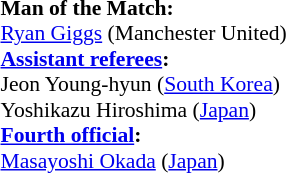<table width=100% style="font-size: 90%">
<tr>
<td><br><strong>Man of the Match:</strong>
<br><a href='#'>Ryan Giggs</a> (Manchester United)<br><strong><a href='#'>Assistant referees</a>:</strong>
<br>Jeon Young-hyun (<a href='#'>South Korea</a>)
<br>Yoshikazu Hiroshima (<a href='#'>Japan</a>)
<br><strong><a href='#'>Fourth official</a>:</strong>
<br><a href='#'>Masayoshi Okada</a> (<a href='#'>Japan</a>)</td>
</tr>
</table>
